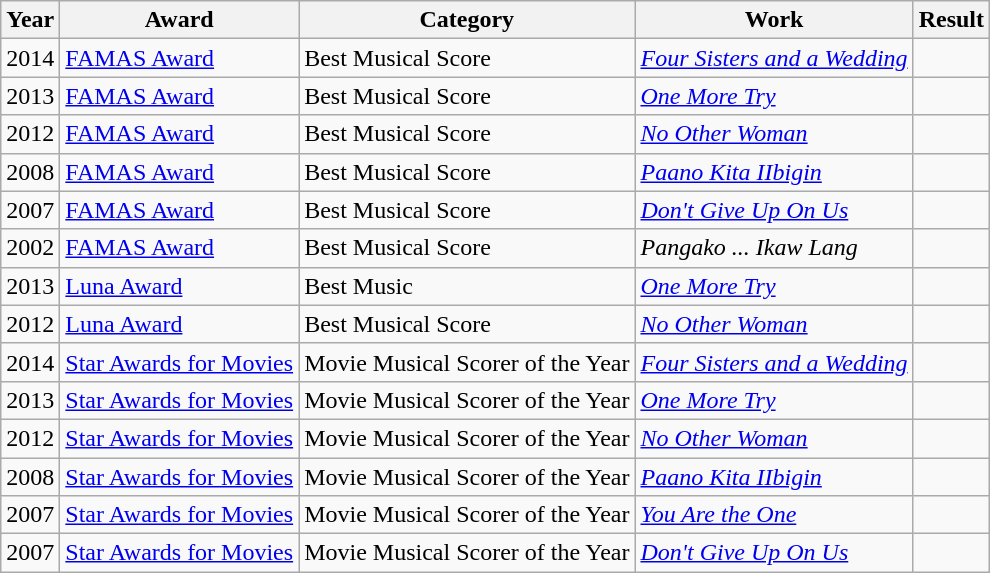<table class="wikitable sortable">
<tr>
<th>Year</th>
<th>Award</th>
<th>Category</th>
<th>Work</th>
<th>Result</th>
</tr>
<tr>
<td>2014</td>
<td><a href='#'>FAMAS Award</a></td>
<td>Best Musical Score</td>
<td><em><a href='#'>Four Sisters and a Wedding</a></em></td>
<td></td>
</tr>
<tr>
<td>2013</td>
<td><a href='#'>FAMAS Award</a></td>
<td>Best Musical Score</td>
<td><em><a href='#'>One More Try</a></em></td>
<td></td>
</tr>
<tr>
<td>2012</td>
<td><a href='#'>FAMAS Award</a></td>
<td>Best Musical Score</td>
<td><em><a href='#'>No Other Woman</a></em></td>
<td></td>
</tr>
<tr>
<td>2008</td>
<td><a href='#'>FAMAS Award</a></td>
<td>Best Musical Score</td>
<td><em><a href='#'>Paano Kita IIbigin</a></em></td>
<td></td>
</tr>
<tr>
<td>2007</td>
<td><a href='#'>FAMAS Award</a></td>
<td>Best Musical Score</td>
<td><em><a href='#'>Don't Give Up On Us</a></em></td>
<td></td>
</tr>
<tr>
<td>2002</td>
<td><a href='#'>FAMAS Award</a></td>
<td>Best Musical Score</td>
<td><em>Pangako ... Ikaw Lang</em></td>
<td></td>
</tr>
<tr>
<td>2013</td>
<td><a href='#'>Luna Award</a></td>
<td>Best Music</td>
<td><em><a href='#'>One More Try</a></em></td>
<td></td>
</tr>
<tr>
<td>2012</td>
<td><a href='#'>Luna Award</a></td>
<td>Best Musical Score</td>
<td><em><a href='#'>No Other Woman</a></em></td>
<td></td>
</tr>
<tr>
<td>2014</td>
<td><a href='#'>Star Awards for Movies</a></td>
<td>Movie Musical Scorer of the Year</td>
<td><em><a href='#'>Four Sisters and a Wedding</a></em></td>
<td></td>
</tr>
<tr>
<td>2013</td>
<td><a href='#'>Star Awards for Movies</a></td>
<td>Movie Musical Scorer of the Year</td>
<td><em><a href='#'>One More Try</a></em></td>
<td></td>
</tr>
<tr>
<td>2012</td>
<td><a href='#'>Star Awards for Movies</a></td>
<td>Movie Musical Scorer of the Year</td>
<td><em><a href='#'>No Other Woman</a></em></td>
<td></td>
</tr>
<tr>
<td>2008</td>
<td><a href='#'>Star Awards for Movies</a></td>
<td>Movie Musical Scorer of the Year</td>
<td><em><a href='#'>Paano Kita IIbigin</a></em></td>
<td></td>
</tr>
<tr>
<td>2007</td>
<td><a href='#'>Star Awards for Movies</a></td>
<td>Movie Musical Scorer of the Year</td>
<td><em><a href='#'>You Are the One</a></em></td>
<td></td>
</tr>
<tr>
<td>2007</td>
<td><a href='#'>Star Awards for Movies</a></td>
<td>Movie Musical Scorer of the Year</td>
<td><em><a href='#'>Don't Give Up On Us</a></em></td>
<td></td>
</tr>
</table>
